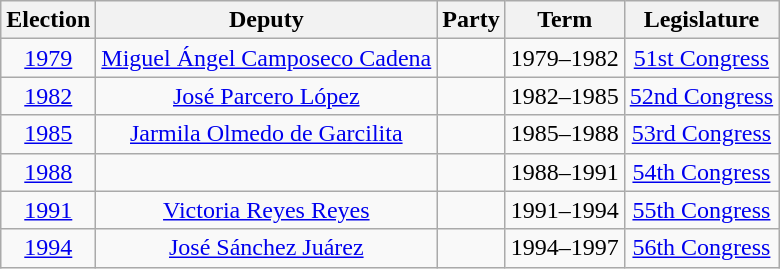<table class="wikitable sortable" style="text-align: center">
<tr>
<th>Election</th>
<th class="unsortable">Deputy</th>
<th class="unsortable">Party</th>
<th class="unsortable">Term</th>
<th class="unsortable">Legislature</th>
</tr>
<tr>
<td><a href='#'>1979</a></td>
<td><a href='#'>Miguel Ángel Camposeco Cadena</a></td>
<td></td>
<td>1979–1982</td>
<td><a href='#'>51st Congress</a></td>
</tr>
<tr>
<td><a href='#'>1982</a></td>
<td><a href='#'>José Parcero López</a></td>
<td></td>
<td>1982–1985</td>
<td><a href='#'>52nd Congress</a></td>
</tr>
<tr>
<td><a href='#'>1985</a></td>
<td><a href='#'>Jarmila Olmedo de Garcilita</a></td>
<td></td>
<td>1985–1988</td>
<td><a href='#'>53rd Congress</a></td>
</tr>
<tr>
<td><a href='#'>1988</a></td>
<td></td>
<td></td>
<td>1988–1991</td>
<td><a href='#'>54th Congress</a></td>
</tr>
<tr>
<td><a href='#'>1991</a></td>
<td><a href='#'>Victoria Reyes Reyes</a></td>
<td></td>
<td>1991–1994</td>
<td><a href='#'>55th Congress</a></td>
</tr>
<tr>
<td><a href='#'>1994</a></td>
<td><a href='#'>José Sánchez Juárez</a></td>
<td></td>
<td>1994–1997</td>
<td><a href='#'>56th Congress</a></td>
</tr>
</table>
